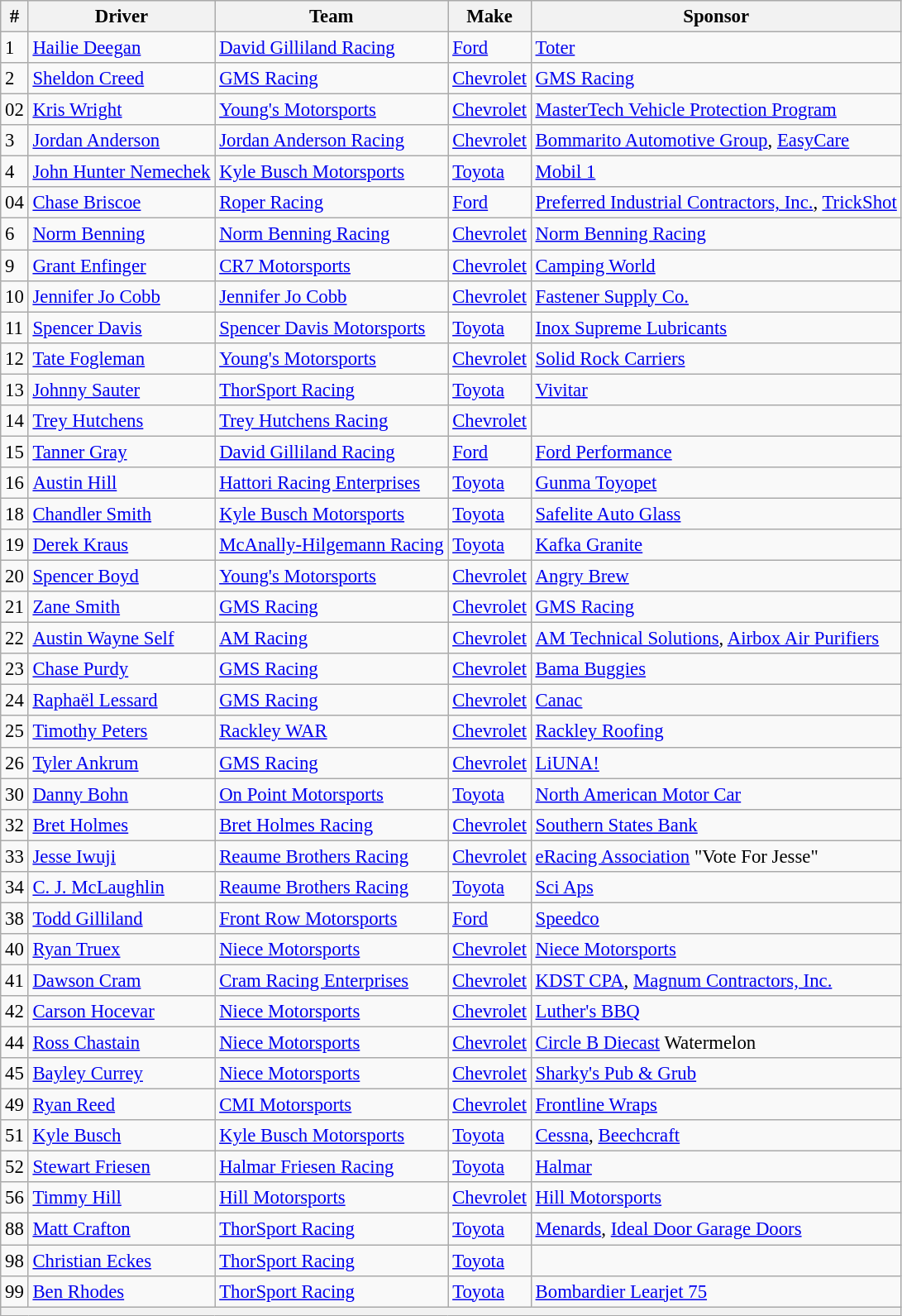<table class="wikitable" style="font-size: 95%;">
<tr>
<th>#</th>
<th>Driver</th>
<th>Team</th>
<th>Make</th>
<th>Sponsor</th>
</tr>
<tr>
<td>1</td>
<td><a href='#'>Hailie Deegan</a></td>
<td><a href='#'>David Gilliland Racing</a></td>
<td><a href='#'>Ford</a></td>
<td><a href='#'>Toter</a></td>
</tr>
<tr>
<td>2</td>
<td><a href='#'>Sheldon Creed</a></td>
<td><a href='#'>GMS Racing</a></td>
<td><a href='#'>Chevrolet</a></td>
<td><a href='#'>GMS Racing</a></td>
</tr>
<tr>
<td>02</td>
<td><a href='#'>Kris Wright</a></td>
<td><a href='#'>Young's Motorsports</a></td>
<td><a href='#'>Chevrolet</a></td>
<td><a href='#'>MasterTech Vehicle Protection Program</a></td>
</tr>
<tr>
<td>3</td>
<td><a href='#'>Jordan Anderson</a></td>
<td><a href='#'>Jordan Anderson Racing</a></td>
<td><a href='#'>Chevrolet</a></td>
<td><a href='#'>Bommarito Automotive Group</a>, <a href='#'>EasyCare</a></td>
</tr>
<tr>
<td>4</td>
<td><a href='#'>John Hunter Nemechek</a></td>
<td><a href='#'>Kyle Busch Motorsports</a></td>
<td><a href='#'>Toyota</a></td>
<td><a href='#'>Mobil 1</a></td>
</tr>
<tr>
<td>04</td>
<td><a href='#'>Chase Briscoe</a></td>
<td><a href='#'>Roper Racing</a></td>
<td><a href='#'>Ford</a></td>
<td><a href='#'>Preferred Industrial Contractors, Inc.</a>, <a href='#'>TrickShot</a></td>
</tr>
<tr>
<td>6</td>
<td><a href='#'>Norm Benning</a></td>
<td><a href='#'>Norm Benning Racing</a></td>
<td><a href='#'>Chevrolet</a></td>
<td><a href='#'>Norm Benning Racing</a></td>
</tr>
<tr>
<td>9</td>
<td><a href='#'>Grant Enfinger</a></td>
<td><a href='#'>CR7 Motorsports</a></td>
<td><a href='#'>Chevrolet</a></td>
<td><a href='#'>Camping World</a></td>
</tr>
<tr>
<td>10</td>
<td><a href='#'>Jennifer Jo Cobb</a></td>
<td><a href='#'>Jennifer Jo Cobb</a></td>
<td><a href='#'>Chevrolet</a></td>
<td><a href='#'>Fastener Supply Co.</a></td>
</tr>
<tr>
<td>11</td>
<td><a href='#'>Spencer Davis</a></td>
<td><a href='#'>Spencer Davis Motorsports</a></td>
<td><a href='#'>Toyota</a></td>
<td><a href='#'>Inox Supreme Lubricants</a></td>
</tr>
<tr>
<td>12</td>
<td><a href='#'>Tate Fogleman</a></td>
<td><a href='#'>Young's Motorsports</a></td>
<td><a href='#'>Chevrolet</a></td>
<td><a href='#'>Solid Rock Carriers</a></td>
</tr>
<tr>
<td>13</td>
<td><a href='#'>Johnny Sauter</a></td>
<td><a href='#'>ThorSport Racing</a></td>
<td><a href='#'>Toyota</a></td>
<td><a href='#'>Vivitar</a></td>
</tr>
<tr>
<td>14</td>
<td><a href='#'>Trey Hutchens</a></td>
<td><a href='#'>Trey Hutchens Racing</a></td>
<td><a href='#'>Chevrolet</a></td>
<td></td>
</tr>
<tr>
<td>15</td>
<td><a href='#'>Tanner Gray</a></td>
<td><a href='#'>David Gilliland Racing</a></td>
<td><a href='#'>Ford</a></td>
<td><a href='#'>Ford Performance</a></td>
</tr>
<tr>
<td>16</td>
<td><a href='#'>Austin Hill</a></td>
<td><a href='#'>Hattori Racing Enterprises</a></td>
<td><a href='#'>Toyota</a></td>
<td><a href='#'>Gunma Toyopet</a></td>
</tr>
<tr>
<td>18</td>
<td><a href='#'>Chandler Smith</a></td>
<td><a href='#'>Kyle Busch Motorsports</a></td>
<td><a href='#'>Toyota</a></td>
<td><a href='#'>Safelite Auto Glass</a></td>
</tr>
<tr>
<td>19</td>
<td><a href='#'>Derek Kraus</a></td>
<td><a href='#'>McAnally-Hilgemann Racing</a></td>
<td><a href='#'>Toyota</a></td>
<td><a href='#'>Kafka Granite</a></td>
</tr>
<tr>
<td>20</td>
<td><a href='#'>Spencer Boyd</a></td>
<td><a href='#'>Young's Motorsports</a></td>
<td><a href='#'>Chevrolet</a></td>
<td><a href='#'>Angry Brew</a></td>
</tr>
<tr>
<td>21</td>
<td><a href='#'>Zane Smith</a></td>
<td><a href='#'>GMS Racing</a></td>
<td><a href='#'>Chevrolet</a></td>
<td><a href='#'>GMS Racing</a></td>
</tr>
<tr>
<td>22</td>
<td><a href='#'>Austin Wayne Self</a></td>
<td><a href='#'>AM Racing</a></td>
<td><a href='#'>Chevrolet</a></td>
<td><a href='#'>AM Technical Solutions</a>, <a href='#'>Airbox Air Purifiers</a></td>
</tr>
<tr>
<td>23</td>
<td><a href='#'>Chase Purdy</a></td>
<td><a href='#'>GMS Racing</a></td>
<td><a href='#'>Chevrolet</a></td>
<td><a href='#'>Bama Buggies</a></td>
</tr>
<tr>
<td>24</td>
<td><a href='#'>Raphaël Lessard</a></td>
<td><a href='#'>GMS Racing</a></td>
<td><a href='#'>Chevrolet</a></td>
<td><a href='#'>Canac</a></td>
</tr>
<tr>
<td>25</td>
<td><a href='#'>Timothy Peters</a></td>
<td><a href='#'>Rackley WAR</a></td>
<td><a href='#'>Chevrolet</a></td>
<td><a href='#'>Rackley Roofing</a></td>
</tr>
<tr>
<td>26</td>
<td><a href='#'>Tyler Ankrum</a></td>
<td><a href='#'>GMS Racing</a></td>
<td><a href='#'>Chevrolet</a></td>
<td><a href='#'>LiUNA!</a></td>
</tr>
<tr>
<td>30</td>
<td><a href='#'>Danny Bohn</a></td>
<td><a href='#'>On Point Motorsports</a></td>
<td><a href='#'>Toyota</a></td>
<td><a href='#'>North American Motor Car</a></td>
</tr>
<tr>
<td>32</td>
<td><a href='#'>Bret Holmes</a></td>
<td><a href='#'>Bret Holmes Racing</a></td>
<td><a href='#'>Chevrolet</a></td>
<td><a href='#'>Southern States Bank</a></td>
</tr>
<tr>
<td>33</td>
<td><a href='#'>Jesse Iwuji</a></td>
<td><a href='#'>Reaume Brothers Racing</a></td>
<td><a href='#'>Chevrolet</a></td>
<td><a href='#'>eRacing Association</a> "Vote For Jesse"</td>
</tr>
<tr>
<td>34</td>
<td><a href='#'>C. J. McLaughlin</a></td>
<td><a href='#'>Reaume Brothers Racing</a></td>
<td><a href='#'>Toyota</a></td>
<td><a href='#'>Sci Aps</a></td>
</tr>
<tr>
<td>38</td>
<td><a href='#'>Todd Gilliland</a></td>
<td><a href='#'>Front Row Motorsports</a></td>
<td><a href='#'>Ford</a></td>
<td><a href='#'>Speedco</a></td>
</tr>
<tr>
<td>40</td>
<td><a href='#'>Ryan Truex</a></td>
<td><a href='#'>Niece Motorsports</a></td>
<td><a href='#'>Chevrolet</a></td>
<td><a href='#'>Niece Motorsports</a></td>
</tr>
<tr>
<td>41</td>
<td><a href='#'>Dawson Cram</a></td>
<td><a href='#'>Cram Racing Enterprises</a></td>
<td><a href='#'>Chevrolet</a></td>
<td><a href='#'>KDST CPA</a>, <a href='#'>Magnum Contractors, Inc.</a></td>
</tr>
<tr>
<td>42</td>
<td><a href='#'>Carson Hocevar</a></td>
<td><a href='#'>Niece Motorsports</a></td>
<td><a href='#'>Chevrolet</a></td>
<td><a href='#'>Luther's BBQ</a></td>
</tr>
<tr>
<td>44</td>
<td><a href='#'>Ross Chastain</a></td>
<td><a href='#'>Niece Motorsports</a></td>
<td><a href='#'>Chevrolet</a></td>
<td><a href='#'>Circle B Diecast</a> Watermelon</td>
</tr>
<tr>
<td>45</td>
<td><a href='#'>Bayley Currey</a></td>
<td><a href='#'>Niece Motorsports</a></td>
<td><a href='#'>Chevrolet</a></td>
<td><a href='#'>Sharky's Pub & Grub</a></td>
</tr>
<tr>
<td>49</td>
<td><a href='#'>Ryan Reed</a></td>
<td><a href='#'>CMI Motorsports</a></td>
<td><a href='#'>Chevrolet</a></td>
<td><a href='#'>Frontline Wraps</a></td>
</tr>
<tr>
<td>51</td>
<td><a href='#'>Kyle Busch</a></td>
<td><a href='#'>Kyle Busch Motorsports</a></td>
<td><a href='#'>Toyota</a></td>
<td><a href='#'>Cessna</a>, <a href='#'>Beechcraft</a></td>
</tr>
<tr>
<td>52</td>
<td><a href='#'>Stewart Friesen</a></td>
<td><a href='#'>Halmar Friesen Racing</a></td>
<td><a href='#'>Toyota</a></td>
<td><a href='#'>Halmar</a></td>
</tr>
<tr>
<td>56</td>
<td><a href='#'>Timmy Hill</a></td>
<td><a href='#'>Hill Motorsports</a></td>
<td><a href='#'>Chevrolet</a></td>
<td><a href='#'>Hill Motorsports</a></td>
</tr>
<tr>
<td>88</td>
<td><a href='#'>Matt Crafton</a></td>
<td><a href='#'>ThorSport Racing</a></td>
<td><a href='#'>Toyota</a></td>
<td><a href='#'>Menards</a>, <a href='#'>Ideal Door Garage Doors</a></td>
</tr>
<tr>
<td>98</td>
<td><a href='#'>Christian Eckes</a></td>
<td><a href='#'>ThorSport Racing</a></td>
<td><a href='#'>Toyota</a></td>
<td></td>
</tr>
<tr>
<td>99</td>
<td><a href='#'>Ben Rhodes</a></td>
<td><a href='#'>ThorSport Racing</a></td>
<td><a href='#'>Toyota</a></td>
<td><a href='#'>Bombardier Learjet 75</a></td>
</tr>
<tr>
<th colspan="5"></th>
</tr>
</table>
